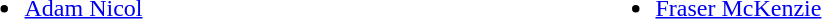<table style="width:100%;">
<tr>
<td style="vertical-align:top; width:20%;"><br><ul><li> <a href='#'>Adam Nicol</a></li></ul></td>
<td style="vertical-align:top; width:20%;"><br><ul><li> <a href='#'>Fraser McKenzie</a></li></ul></td>
<td style="vertical-align:top; width:20%;"></td>
</tr>
</table>
